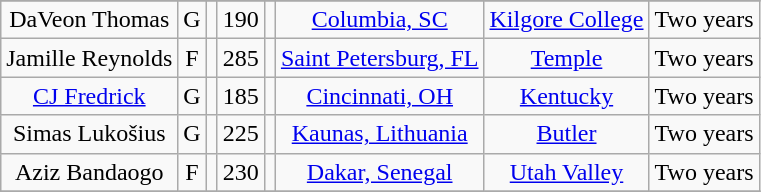<table class="wikitable sortable" style="text-align: center">
<tr align=center>
</tr>
<tr>
<td>DaVeon Thomas</td>
<td>G</td>
<td></td>
<td>190</td>
<td></td>
<td><a href='#'>Columbia, SC</a></td>
<td><a href='#'>Kilgore College</a></td>
<td>Two years</td>
</tr>
<tr>
<td>Jamille Reynolds</td>
<td>F</td>
<td></td>
<td>285</td>
<td></td>
<td><a href='#'>Saint Petersburg, FL</a></td>
<td><a href='#'>Temple</a></td>
<td>Two years</td>
</tr>
<tr>
<td><a href='#'>CJ Fredrick</a></td>
<td>G</td>
<td></td>
<td>185</td>
<td></td>
<td><a href='#'>Cincinnati, OH</a></td>
<td><a href='#'>Kentucky</a></td>
<td>Two years</td>
</tr>
<tr>
<td>Simas Lukošius</td>
<td>G</td>
<td></td>
<td>225</td>
<td></td>
<td><a href='#'>Kaunas, Lithuania</a></td>
<td><a href='#'>Butler</a></td>
<td>Two years</td>
</tr>
<tr>
<td>Aziz Bandaogo</td>
<td>F</td>
<td></td>
<td>230</td>
<td></td>
<td><a href='#'>Dakar, Senegal</a></td>
<td><a href='#'>Utah Valley</a></td>
<td>Two years</td>
</tr>
<tr>
</tr>
</table>
